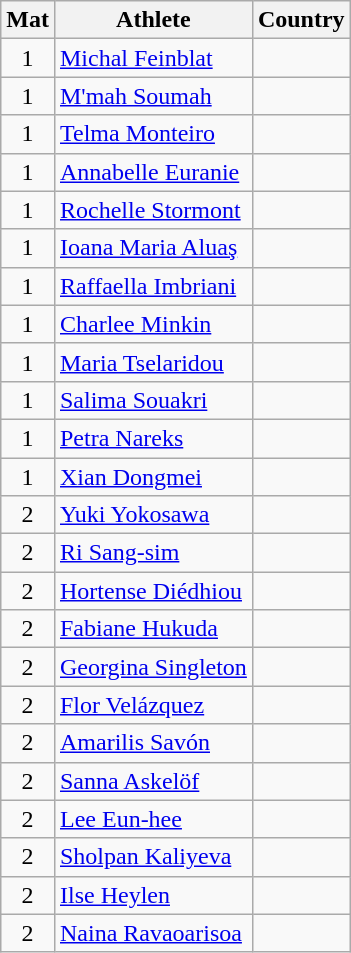<table class="wikitable sortable" style="text-align:center">
<tr>
<th>Mat</th>
<th>Athlete</th>
<th>Country</th>
</tr>
<tr>
<td>1</td>
<td align="left"><a href='#'>Michal Feinblat</a></td>
<td></td>
</tr>
<tr>
<td>1</td>
<td align="left"><a href='#'>M'mah Soumah</a></td>
<td></td>
</tr>
<tr>
<td>1</td>
<td align="left"><a href='#'>Telma Monteiro</a></td>
<td></td>
</tr>
<tr>
<td>1</td>
<td align="left"><a href='#'>Annabelle Euranie</a></td>
<td></td>
</tr>
<tr>
<td>1</td>
<td align="left"><a href='#'>Rochelle Stormont</a></td>
<td></td>
</tr>
<tr>
<td>1</td>
<td align="left"><a href='#'>Ioana Maria Aluaş</a></td>
<td></td>
</tr>
<tr>
<td>1</td>
<td align="left"><a href='#'>Raffaella Imbriani</a></td>
<td></td>
</tr>
<tr>
<td>1</td>
<td align="left"><a href='#'>Charlee Minkin</a></td>
<td></td>
</tr>
<tr>
<td>1</td>
<td align="left"><a href='#'>Maria Tselaridou</a></td>
<td></td>
</tr>
<tr>
<td>1</td>
<td align="left"><a href='#'>Salima Souakri</a></td>
<td></td>
</tr>
<tr>
<td>1</td>
<td align="left"><a href='#'>Petra Nareks</a></td>
<td></td>
</tr>
<tr>
<td>1</td>
<td align="left"><a href='#'>Xian Dongmei</a></td>
<td></td>
</tr>
<tr>
<td>2</td>
<td align="left"><a href='#'>Yuki Yokosawa</a></td>
<td></td>
</tr>
<tr>
<td>2</td>
<td align="left"><a href='#'>Ri Sang-sim</a></td>
<td></td>
</tr>
<tr>
<td>2</td>
<td align="left"><a href='#'>Hortense Diédhiou</a></td>
<td></td>
</tr>
<tr>
<td>2</td>
<td align="left"><a href='#'>Fabiane Hukuda</a></td>
<td></td>
</tr>
<tr>
<td>2</td>
<td align="left"><a href='#'>Georgina Singleton</a></td>
<td></td>
</tr>
<tr>
<td>2</td>
<td align="left"><a href='#'>Flor Velázquez</a></td>
<td></td>
</tr>
<tr>
<td>2</td>
<td align="left"><a href='#'>Amarilis Savón</a></td>
<td></td>
</tr>
<tr>
<td>2</td>
<td align="left"><a href='#'>Sanna Askelöf</a></td>
<td></td>
</tr>
<tr>
<td>2</td>
<td align="left"><a href='#'>Lee Eun-hee</a></td>
<td></td>
</tr>
<tr>
<td>2</td>
<td align="left"><a href='#'>Sholpan Kaliyeva</a></td>
<td></td>
</tr>
<tr>
<td>2</td>
<td align="left"><a href='#'>Ilse Heylen</a></td>
<td></td>
</tr>
<tr>
<td>2</td>
<td align="left"><a href='#'>Naina Ravaoarisoa</a></td>
<td></td>
</tr>
</table>
